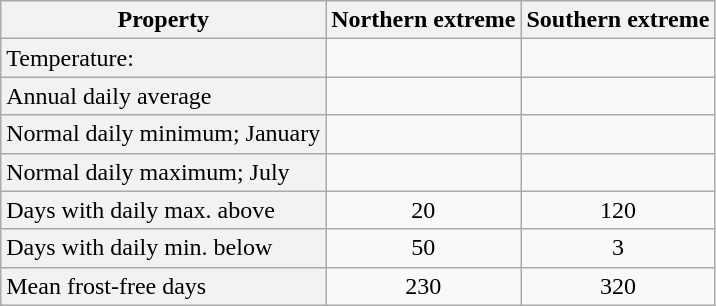<table class="wikitable" style="text-align:center">
<tr>
<th>Property</th>
<th>Northern extreme</th>
<th>Southern extreme</th>
</tr>
<tr>
<th style="text-align:left; font-weight:normal">Temperature:</th>
<td></td>
<td></td>
</tr>
<tr>
<th style="text-align:left; font-weight:normal">Annual daily average</th>
<td></td>
<td></td>
</tr>
<tr>
<th style="text-align:left; font-weight:normal">Normal daily minimum; January</th>
<td></td>
<td></td>
</tr>
<tr>
<th style="text-align:left; font-weight:normal">Normal daily maximum; July</th>
<td></td>
<td></td>
</tr>
<tr>
<th style="text-align:left; font-weight:normal">Days with daily max. above </th>
<td>20</td>
<td>120</td>
</tr>
<tr>
<th style="text-align:left; font-weight:normal">Days with daily min. below </th>
<td>50</td>
<td>3</td>
</tr>
<tr>
<th style="text-align:left; font-weight:normal">Mean frost-free days</th>
<td>230</td>
<td>320</td>
</tr>
</table>
